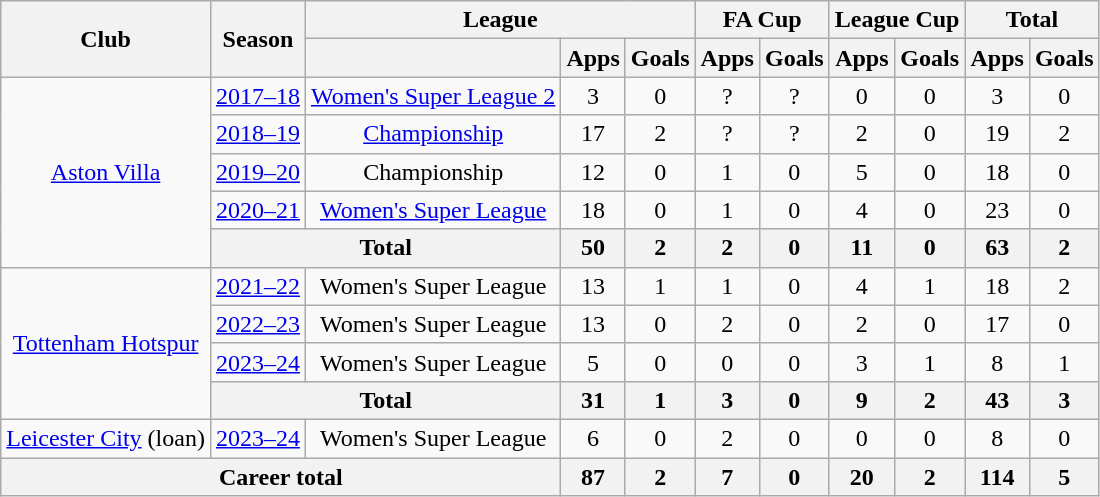<table class="wikitable" style="text-align: center">
<tr>
<th rowspan="2">Club</th>
<th rowspan="2">Season</th>
<th colspan="3">League</th>
<th colspan="2">FA Cup</th>
<th colspan="2">League Cup</th>
<th colspan="2">Total</th>
</tr>
<tr>
<th></th>
<th>Apps</th>
<th>Goals</th>
<th>Apps</th>
<th>Goals</th>
<th>Apps</th>
<th>Goals</th>
<th>Apps</th>
<th>Goals</th>
</tr>
<tr>
<td rowspan="5"><a href='#'>Aston Villa</a></td>
<td><a href='#'>2017–18</a></td>
<td><a href='#'>Women's Super League 2</a></td>
<td>3</td>
<td>0</td>
<td>?</td>
<td>?</td>
<td>0</td>
<td>0</td>
<td>3</td>
<td>0</td>
</tr>
<tr>
<td><a href='#'>2018–19</a></td>
<td><a href='#'>Championship</a></td>
<td>17</td>
<td>2</td>
<td>?</td>
<td>?</td>
<td>2</td>
<td>0</td>
<td>19</td>
<td>2</td>
</tr>
<tr>
<td><a href='#'>2019–20</a></td>
<td>Championship</td>
<td>12</td>
<td>0</td>
<td>1</td>
<td>0</td>
<td>5</td>
<td>0</td>
<td>18</td>
<td>0</td>
</tr>
<tr>
<td><a href='#'>2020–21</a></td>
<td><a href='#'>Women's Super League</a></td>
<td>18</td>
<td>0</td>
<td>1</td>
<td>0</td>
<td>4</td>
<td>0</td>
<td>23</td>
<td>0</td>
</tr>
<tr>
<th colspan="2">Total</th>
<th>50</th>
<th>2</th>
<th>2</th>
<th>0</th>
<th>11</th>
<th>0</th>
<th>63</th>
<th>2</th>
</tr>
<tr>
<td rowspan="4"><a href='#'>Tottenham Hotspur</a></td>
<td><a href='#'>2021–22</a></td>
<td>Women's Super League</td>
<td>13</td>
<td>1</td>
<td>1</td>
<td>0</td>
<td>4</td>
<td>1</td>
<td>18</td>
<td>2</td>
</tr>
<tr>
<td><a href='#'>2022–23</a></td>
<td>Women's Super League</td>
<td>13</td>
<td>0</td>
<td>2</td>
<td>0</td>
<td>2</td>
<td>0</td>
<td>17</td>
<td>0</td>
</tr>
<tr>
<td><a href='#'>2023–24</a></td>
<td>Women's Super League</td>
<td>5</td>
<td>0</td>
<td>0</td>
<td>0</td>
<td>3</td>
<td>1</td>
<td>8</td>
<td>1</td>
</tr>
<tr>
<th colspan="2">Total</th>
<th>31</th>
<th>1</th>
<th>3</th>
<th>0</th>
<th>9</th>
<th>2</th>
<th>43</th>
<th>3</th>
</tr>
<tr>
<td><a href='#'>Leicester City</a> (loan)</td>
<td><a href='#'>2023–24</a></td>
<td>Women's Super League</td>
<td>6</td>
<td>0</td>
<td>2</td>
<td>0</td>
<td>0</td>
<td>0</td>
<td>8</td>
<td>0</td>
</tr>
<tr>
<th colspan="3"><strong>Career total</strong></th>
<th>87</th>
<th>2</th>
<th>7</th>
<th>0</th>
<th>20</th>
<th>2</th>
<th>114</th>
<th>5</th>
</tr>
</table>
